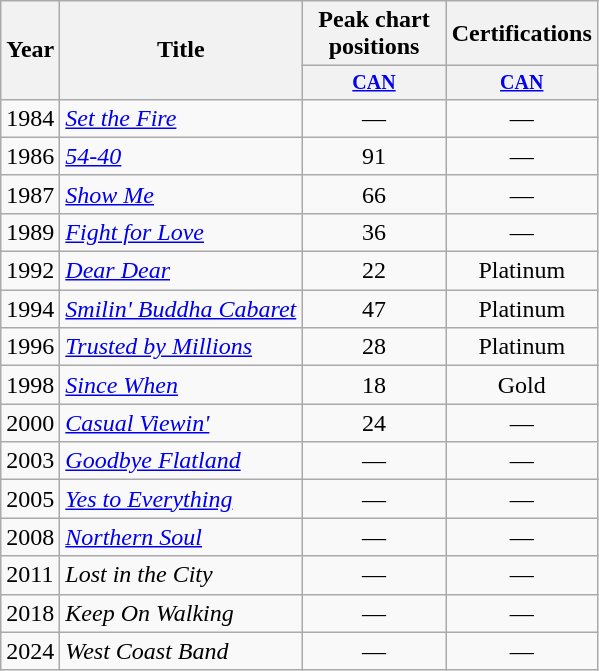<table class="wikitable">
<tr>
<th rowspan="2">Year</th>
<th rowspan="2">Title</th>
<th colspan="1">Peak chart positions</th>
<th colspan="1">Certifications</th>
</tr>
<tr style="font-size: smaller;">
<th width="90"><a href='#'>CAN</a><br></th>
<th width="90"><a href='#'>CAN</a><br></th>
</tr>
<tr>
<td>1984</td>
<td><em><a href='#'>Set the Fire</a></em></td>
<td align="center">—</td>
<td align="center">—</td>
</tr>
<tr>
<td>1986</td>
<td><em><a href='#'>54-40</a></em></td>
<td align="center">91</td>
<td align="center">—</td>
</tr>
<tr>
<td>1987</td>
<td><em><a href='#'>Show Me</a></em></td>
<td align="center">66</td>
<td align="center">—</td>
</tr>
<tr>
<td>1989</td>
<td><em><a href='#'>Fight for Love</a></em></td>
<td align="center">36</td>
<td align="center">—</td>
</tr>
<tr>
<td>1992</td>
<td><em><a href='#'>Dear Dear</a></em></td>
<td align="center">22</td>
<td align="center">Platinum</td>
</tr>
<tr>
<td>1994</td>
<td><em><a href='#'>Smilin' Buddha Cabaret</a></em></td>
<td align="center">47</td>
<td align="center">Platinum</td>
</tr>
<tr>
<td>1996</td>
<td><em><a href='#'>Trusted by Millions</a></em></td>
<td align="center">28</td>
<td align="center">Platinum</td>
</tr>
<tr>
<td>1998</td>
<td><em><a href='#'>Since When</a></em></td>
<td align="center">18</td>
<td align="center">Gold</td>
</tr>
<tr>
<td>2000</td>
<td><em><a href='#'>Casual Viewin'</a></em></td>
<td align="center">24</td>
<td align="center">—</td>
</tr>
<tr>
<td>2003</td>
<td><em><a href='#'>Goodbye Flatland</a></em></td>
<td align="center">—</td>
<td align="center">—</td>
</tr>
<tr>
<td>2005</td>
<td><em><a href='#'>Yes to Everything</a></em></td>
<td align="center">—</td>
<td align="center">—</td>
</tr>
<tr>
<td>2008</td>
<td><em><a href='#'>Northern Soul</a></em></td>
<td align="center">—</td>
<td align="center">—</td>
</tr>
<tr>
<td>2011</td>
<td><em>Lost in the City</em></td>
<td align="center">—</td>
<td align="center">—</td>
</tr>
<tr>
<td>2018</td>
<td><em>Keep On Walking</em></td>
<td align="center">—</td>
<td align="center">—</td>
</tr>
<tr>
<td>2024</td>
<td><em>West Coast Band</em></td>
<td align="center">—</td>
<td align="center">—</td>
</tr>
</table>
